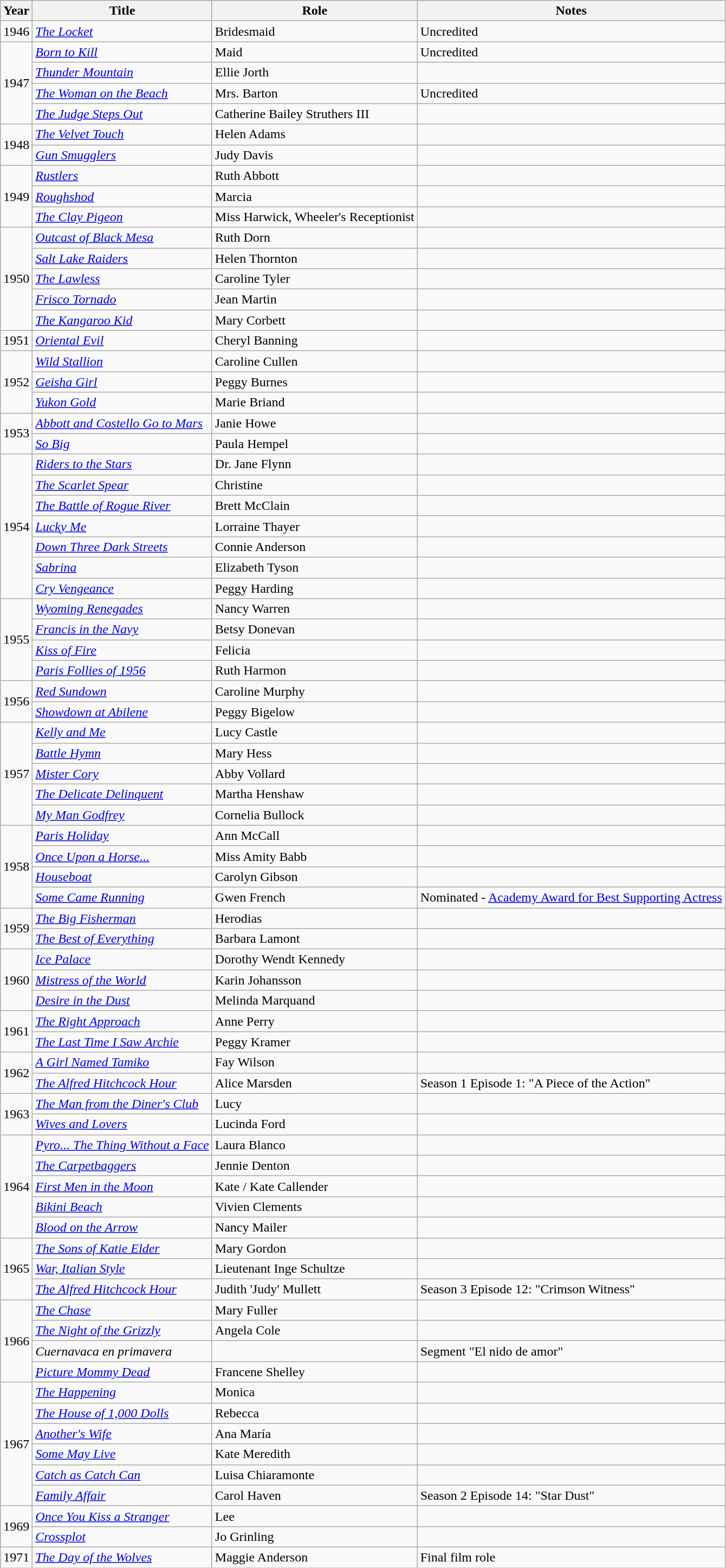<table class="wikitable">
<tr>
<th>Year</th>
<th>Title</th>
<th>Role</th>
<th>Notes</th>
</tr>
<tr>
<td>1946</td>
<td><em><a href='#'>The Locket</a></em></td>
<td>Bridesmaid</td>
<td>Uncredited</td>
</tr>
<tr>
<td rowspan=4>1947</td>
<td><em><a href='#'>Born to Kill</a></em></td>
<td>Maid</td>
<td>Uncredited</td>
</tr>
<tr>
<td><em><a href='#'>Thunder Mountain</a></em></td>
<td>Ellie Jorth</td>
<td></td>
</tr>
<tr>
<td><em><a href='#'>The Woman on the Beach</a></em></td>
<td>Mrs. Barton</td>
<td>Uncredited</td>
</tr>
<tr>
<td><em><a href='#'>The Judge Steps Out</a></em></td>
<td>Catherine Bailey Struthers III</td>
<td></td>
</tr>
<tr>
<td rowspan=2>1948</td>
<td><em><a href='#'>The Velvet Touch</a></em></td>
<td>Helen Adams</td>
<td></td>
</tr>
<tr>
<td><em><a href='#'>Gun Smugglers</a></em></td>
<td>Judy Davis</td>
<td></td>
</tr>
<tr>
<td rowspan=3>1949</td>
<td><em><a href='#'>Rustlers</a></em></td>
<td>Ruth Abbott</td>
<td></td>
</tr>
<tr>
<td><em><a href='#'>Roughshod</a></em></td>
<td>Marcia</td>
<td></td>
</tr>
<tr>
<td><em><a href='#'>The Clay Pigeon</a></em></td>
<td>Miss Harwick, Wheeler's Receptionist</td>
<td></td>
</tr>
<tr>
<td rowspan=5>1950</td>
<td><em><a href='#'>Outcast of Black Mesa</a></em></td>
<td>Ruth Dorn</td>
<td></td>
</tr>
<tr>
<td><em><a href='#'>Salt Lake Raiders</a></em></td>
<td>Helen Thornton</td>
<td></td>
</tr>
<tr>
<td><em><a href='#'>The Lawless</a></em></td>
<td>Caroline Tyler</td>
<td></td>
</tr>
<tr>
<td><em><a href='#'>Frisco Tornado</a></em></td>
<td>Jean Martin</td>
<td></td>
</tr>
<tr>
<td><em><a href='#'>The Kangaroo Kid</a></em></td>
<td>Mary Corbett</td>
<td></td>
</tr>
<tr>
<td>1951</td>
<td><em><a href='#'>Oriental Evil</a></em></td>
<td>Cheryl Banning</td>
<td></td>
</tr>
<tr>
<td rowspan=3>1952</td>
<td><em><a href='#'>Wild Stallion</a></em></td>
<td>Caroline Cullen</td>
<td></td>
</tr>
<tr>
<td><em><a href='#'>Geisha Girl</a></em></td>
<td>Peggy Burnes</td>
<td></td>
</tr>
<tr>
<td><em><a href='#'>Yukon Gold</a></em></td>
<td>Marie Briand</td>
<td></td>
</tr>
<tr>
<td rowspan=2>1953</td>
<td><em><a href='#'>Abbott and Costello Go to Mars</a></em></td>
<td>Janie Howe</td>
<td></td>
</tr>
<tr>
<td><em><a href='#'>So Big</a></em></td>
<td>Paula Hempel</td>
<td></td>
</tr>
<tr>
<td rowspan=7>1954</td>
<td><em><a href='#'>Riders to the Stars</a></em></td>
<td>Dr. Jane Flynn</td>
<td></td>
</tr>
<tr>
<td><em><a href='#'>The Scarlet Spear</a></em></td>
<td>Christine</td>
<td></td>
</tr>
<tr>
<td><em><a href='#'>The Battle of Rogue River</a></em></td>
<td>Brett McClain</td>
<td></td>
</tr>
<tr>
<td><em><a href='#'>Lucky Me</a></em></td>
<td>Lorraine Thayer</td>
<td></td>
</tr>
<tr>
<td><em><a href='#'>Down Three Dark Streets</a></em></td>
<td>Connie Anderson</td>
<td></td>
</tr>
<tr>
<td><em><a href='#'>Sabrina</a></em></td>
<td>Elizabeth Tyson</td>
<td></td>
</tr>
<tr>
<td><em><a href='#'>Cry Vengeance</a></em></td>
<td>Peggy Harding</td>
<td></td>
</tr>
<tr>
<td rowspan=4>1955</td>
<td><em><a href='#'>Wyoming Renegades</a></em></td>
<td>Nancy Warren</td>
<td></td>
</tr>
<tr>
<td><em><a href='#'>Francis in the Navy</a></em></td>
<td>Betsy Donevan</td>
<td></td>
</tr>
<tr>
<td><em><a href='#'>Kiss of Fire</a></em></td>
<td>Felicia</td>
<td></td>
</tr>
<tr>
<td><em><a href='#'>Paris Follies of 1956</a></em></td>
<td>Ruth Harmon</td>
<td></td>
</tr>
<tr>
<td rowspan=2>1956</td>
<td><em><a href='#'>Red Sundown</a></em></td>
<td>Caroline Murphy</td>
<td></td>
</tr>
<tr>
<td><em><a href='#'>Showdown at Abilene</a></em></td>
<td>Peggy Bigelow</td>
<td></td>
</tr>
<tr>
<td rowspan=5>1957</td>
<td><em><a href='#'>Kelly and Me</a></em></td>
<td>Lucy Castle</td>
<td></td>
</tr>
<tr>
<td><em><a href='#'>Battle Hymn</a></em></td>
<td>Mary Hess</td>
<td></td>
</tr>
<tr>
<td><em><a href='#'>Mister Cory</a></em></td>
<td>Abby Vollard</td>
<td></td>
</tr>
<tr>
<td><em><a href='#'>The Delicate Delinquent</a></em></td>
<td>Martha Henshaw</td>
<td></td>
</tr>
<tr>
<td><em><a href='#'>My Man Godfrey</a></em></td>
<td>Cornelia Bullock</td>
<td></td>
</tr>
<tr>
<td rowspan=4>1958</td>
<td><em><a href='#'>Paris Holiday</a></em></td>
<td>Ann McCall</td>
<td></td>
</tr>
<tr>
<td><em><a href='#'>Once Upon a Horse...</a></em></td>
<td>Miss Amity Babb</td>
<td></td>
</tr>
<tr>
<td><em><a href='#'>Houseboat</a></em></td>
<td>Carolyn Gibson</td>
<td></td>
</tr>
<tr>
<td><em><a href='#'>Some Came Running</a></em></td>
<td>Gwen French</td>
<td>Nominated - <a href='#'>Academy Award for Best Supporting Actress</a></td>
</tr>
<tr>
<td rowspan=2>1959</td>
<td><em><a href='#'>The Big Fisherman</a></em></td>
<td>Herodias</td>
<td></td>
</tr>
<tr>
<td><em><a href='#'>The Best of Everything</a></em></td>
<td>Barbara Lamont</td>
<td></td>
</tr>
<tr>
<td rowspan=3>1960</td>
<td><em><a href='#'>Ice Palace</a></em></td>
<td>Dorothy Wendt Kennedy</td>
<td></td>
</tr>
<tr>
<td><em><a href='#'>Mistress of the World</a></em></td>
<td>Karin Johansson</td>
<td></td>
</tr>
<tr>
<td><em><a href='#'>Desire in the Dust</a></em></td>
<td>Melinda Marquand</td>
<td></td>
</tr>
<tr>
<td rowspan=2>1961</td>
<td><em><a href='#'>The Right Approach</a></em></td>
<td>Anne Perry</td>
<td></td>
</tr>
<tr>
<td><em><a href='#'>The Last Time I Saw Archie</a></em></td>
<td>Peggy Kramer</td>
<td></td>
</tr>
<tr>
<td rowspan=2>1962</td>
<td><em><a href='#'>A Girl Named Tamiko</a></em></td>
<td>Fay Wilson</td>
<td></td>
</tr>
<tr>
<td><em><a href='#'>The Alfred Hitchcock Hour</a></em></td>
<td>Alice Marsden</td>
<td>Season 1 Episode 1: "A Piece of the Action"</td>
</tr>
<tr>
<td rowspan=2>1963</td>
<td><em><a href='#'>The Man from the Diner's Club</a></em></td>
<td>Lucy</td>
<td></td>
</tr>
<tr>
<td><em><a href='#'>Wives and Lovers</a></em></td>
<td>Lucinda Ford</td>
<td></td>
</tr>
<tr>
<td rowspan=5>1964</td>
<td><em><a href='#'>Pyro... The Thing Without a Face</a></em></td>
<td>Laura Blanco</td>
<td></td>
</tr>
<tr>
<td><em><a href='#'>The Carpetbaggers</a></em></td>
<td>Jennie Denton</td>
<td></td>
</tr>
<tr>
<td><em><a href='#'>First Men in the Moon</a></em></td>
<td>Kate / Kate Callender</td>
<td></td>
</tr>
<tr>
<td><em><a href='#'>Bikini Beach</a></em></td>
<td>Vivien Clements</td>
<td></td>
</tr>
<tr>
<td><em><a href='#'>Blood on the Arrow</a></em></td>
<td>Nancy Mailer</td>
<td></td>
</tr>
<tr>
<td rowspan=3>1965</td>
<td><em><a href='#'>The Sons of Katie Elder</a></em></td>
<td>Mary Gordon</td>
<td></td>
</tr>
<tr>
<td><em><a href='#'>War, Italian Style</a></em></td>
<td>Lieutenant Inge Schultze</td>
<td></td>
</tr>
<tr>
<td><em><a href='#'>The Alfred Hitchcock Hour</a></em></td>
<td>Judith 'Judy' Mullett</td>
<td>Season 3 Episode 12: "Crimson Witness"</td>
</tr>
<tr>
<td rowspan=4>1966</td>
<td><em><a href='#'>The Chase</a></em></td>
<td>Mary Fuller</td>
<td></td>
</tr>
<tr>
<td><em><a href='#'>The Night of the Grizzly</a></em></td>
<td>Angela Cole</td>
<td></td>
</tr>
<tr>
<td><em>Cuernavaca en primavera</em></td>
<td></td>
<td>Segment "El nido de amor"</td>
</tr>
<tr>
<td><em><a href='#'>Picture Mommy Dead</a></em></td>
<td>Francene Shelley</td>
<td></td>
</tr>
<tr>
<td rowspan=6>1967</td>
<td><em><a href='#'>The Happening</a></em></td>
<td>Monica</td>
<td></td>
</tr>
<tr>
<td><em><a href='#'>The House of 1,000 Dolls</a></em></td>
<td>Rebecca</td>
<td></td>
</tr>
<tr>
<td><em><a href='#'>Another's Wife</a></em></td>
<td>Ana María</td>
<td></td>
</tr>
<tr>
<td><em><a href='#'>Some May Live</a></em></td>
<td>Kate Meredith</td>
<td></td>
</tr>
<tr>
<td><em><a href='#'>Catch as Catch Can</a></em></td>
<td>Luisa Chiaramonte</td>
<td></td>
</tr>
<tr>
<td><em><a href='#'>Family Affair</a></em></td>
<td>Carol Haven</td>
<td>Season 2 Episode 14: "Star Dust"</td>
</tr>
<tr>
<td rowspan=2>1969</td>
<td><em><a href='#'>Once You Kiss a Stranger</a></em></td>
<td>Lee</td>
<td></td>
</tr>
<tr>
<td><em><a href='#'>Crossplot</a></em></td>
<td>Jo Grinling</td>
<td></td>
</tr>
<tr>
<td>1971</td>
<td><em><a href='#'>The Day of the Wolves</a></em></td>
<td>Maggie Anderson</td>
<td>Final film role</td>
</tr>
</table>
